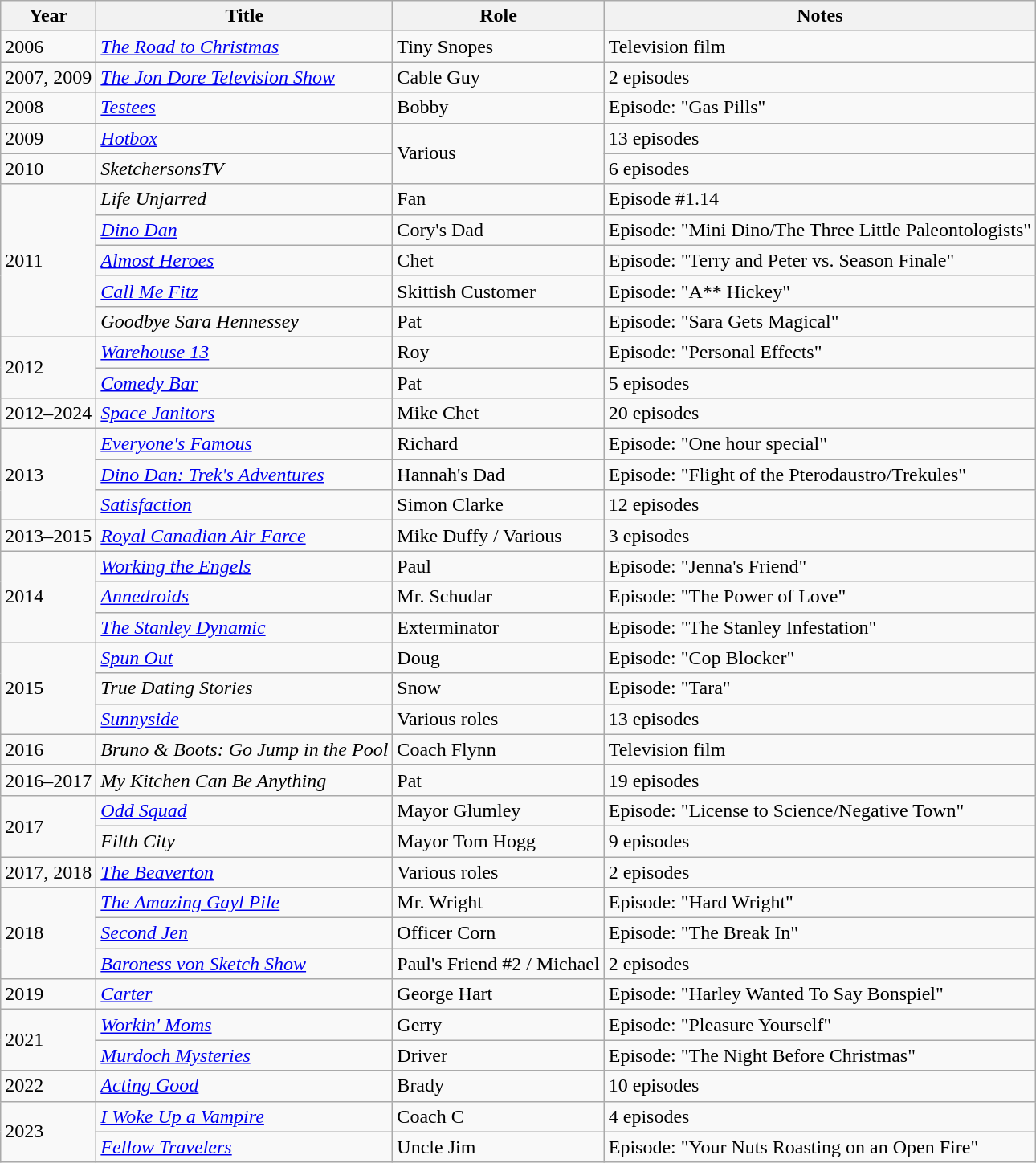<table class="wikitable sortable">
<tr>
<th>Year</th>
<th>Title</th>
<th>Role</th>
<th class="unsortable">Notes</th>
</tr>
<tr>
<td>2006</td>
<td data-sort-value="Road to Christmas, The"><em><a href='#'>The Road to Christmas</a></em></td>
<td>Tiny Snopes</td>
<td>Television film</td>
</tr>
<tr>
<td>2007, 2009</td>
<td data-sort-value="Jon Dore Television Show, The"><em><a href='#'>The Jon Dore Television Show</a></em></td>
<td>Cable Guy</td>
<td>2 episodes</td>
</tr>
<tr>
<td>2008</td>
<td><em><a href='#'>Testees</a></em></td>
<td>Bobby</td>
<td>Episode: "Gas Pills"</td>
</tr>
<tr>
<td>2009</td>
<td><a href='#'><em>Hotbox</em></a></td>
<td rowspan="2">Various</td>
<td>13 episodes</td>
</tr>
<tr>
<td>2010</td>
<td><em>SketchersonsTV</em></td>
<td>6 episodes</td>
</tr>
<tr>
<td rowspan="5">2011</td>
<td><em>Life Unjarred</em></td>
<td>Fan</td>
<td>Episode #1.14</td>
</tr>
<tr>
<td><em><a href='#'>Dino Dan</a></em></td>
<td>Cory's Dad</td>
<td>Episode: "Mini Dino/The Three Little Paleontologists"</td>
</tr>
<tr>
<td><a href='#'><em>Almost Heroes</em></a></td>
<td>Chet</td>
<td>Episode: "Terry and Peter vs. Season Finale"</td>
</tr>
<tr>
<td><em><a href='#'>Call Me Fitz</a></em></td>
<td>Skittish Customer</td>
<td>Episode: "A** Hickey"</td>
</tr>
<tr>
<td><em>Goodbye Sara Hennessey</em></td>
<td>Pat</td>
<td>Episode: "Sara Gets Magical"</td>
</tr>
<tr>
<td rowspan="2">2012</td>
<td><em><a href='#'>Warehouse 13</a></em></td>
<td>Roy</td>
<td>Episode: "Personal Effects"</td>
</tr>
<tr>
<td><em><a href='#'>Comedy Bar</a></em></td>
<td>Pat</td>
<td>5 episodes</td>
</tr>
<tr>
<td>2012–2024</td>
<td><em><a href='#'>Space Janitors</a></em></td>
<td>Mike Chet</td>
<td>20 episodes</td>
</tr>
<tr>
<td rowspan="3">2013</td>
<td><em><a href='#'>Everyone's Famous</a></em></td>
<td>Richard</td>
<td>Episode: "One hour special"</td>
</tr>
<tr>
<td><em><a href='#'>Dino Dan: Trek's Adventures</a></em></td>
<td>Hannah's Dad</td>
<td>Episode: "Flight of the Pterodaustro/Trekules"</td>
</tr>
<tr>
<td><a href='#'><em>Satisfaction</em></a></td>
<td>Simon Clarke</td>
<td>12 episodes</td>
</tr>
<tr>
<td>2013–2015</td>
<td><a href='#'><em>Royal Canadian Air Farce</em></a></td>
<td>Mike Duffy / Various</td>
<td>3 episodes</td>
</tr>
<tr>
<td rowspan="3">2014</td>
<td><em><a href='#'>Working the Engels</a></em></td>
<td>Paul</td>
<td>Episode: "Jenna's Friend"</td>
</tr>
<tr>
<td><em><a href='#'>Annedroids</a></em></td>
<td>Mr. Schudar</td>
<td>Episode: "The Power of Love"</td>
</tr>
<tr>
<td data-sort-value="Stanley Dynamic, The"><em><a href='#'>The Stanley Dynamic</a></em></td>
<td>Exterminator</td>
<td>Episode: "The Stanley Infestation"</td>
</tr>
<tr>
<td rowspan="3">2015</td>
<td><em><a href='#'>Spun Out</a></em></td>
<td>Doug</td>
<td>Episode: "Cop Blocker"</td>
</tr>
<tr>
<td><em>True Dating Stories</em></td>
<td>Snow</td>
<td>Episode: "Tara"</td>
</tr>
<tr>
<td><a href='#'><em>Sunnyside</em></a></td>
<td>Various roles</td>
<td>13 episodes</td>
</tr>
<tr>
<td>2016</td>
<td><em>Bruno & Boots: Go Jump in the Pool</em></td>
<td>Coach Flynn</td>
<td>Television film</td>
</tr>
<tr>
<td>2016–2017</td>
<td><em>My Kitchen Can Be Anything</em></td>
<td>Pat</td>
<td>19 episodes</td>
</tr>
<tr>
<td rowspan="2">2017</td>
<td><em><a href='#'>Odd Squad</a></em></td>
<td>Mayor Glumley</td>
<td>Episode: "License to Science/Negative Town"</td>
</tr>
<tr>
<td><em>Filth City</em></td>
<td>Mayor Tom Hogg</td>
<td>9 episodes</td>
</tr>
<tr>
<td>2017, 2018</td>
<td data-sort-value="Beaverton, The"><a href='#'><em>The Beaverton</em></a></td>
<td>Various roles</td>
<td>2 episodes</td>
</tr>
<tr>
<td rowspan="3">2018</td>
<td data-sort-value="Amazing Gayl Pile, The"><em><a href='#'>The Amazing Gayl Pile</a></em></td>
<td>Mr. Wright</td>
<td>Episode: "Hard Wright"</td>
</tr>
<tr>
<td><em><a href='#'>Second Jen</a></em></td>
<td>Officer Corn</td>
<td>Episode: "The Break In"</td>
</tr>
<tr>
<td><em><a href='#'>Baroness von Sketch Show</a></em></td>
<td>Paul's Friend #2 / Michael</td>
<td>2 episodes</td>
</tr>
<tr>
<td>2019</td>
<td><a href='#'><em>Carter</em></a></td>
<td>George Hart</td>
<td>Episode: "Harley Wanted To Say Bonspiel"</td>
</tr>
<tr>
<td rowspan="2">2021</td>
<td><em><a href='#'>Workin' Moms</a></em></td>
<td>Gerry</td>
<td>Episode: "Pleasure Yourself"</td>
</tr>
<tr>
<td><em><a href='#'>Murdoch Mysteries</a></em></td>
<td>Driver</td>
<td>Episode: "The Night Before Christmas"</td>
</tr>
<tr>
<td>2022</td>
<td><em><a href='#'>Acting Good</a></em></td>
<td>Brady</td>
<td>10 episodes</td>
</tr>
<tr>
<td rowspan="2">2023</td>
<td><em><a href='#'>I Woke Up a Vampire</a></em></td>
<td>Coach C</td>
<td>4 episodes</td>
</tr>
<tr>
<td><a href='#'><em>Fellow Travelers</em></a></td>
<td>Uncle Jim</td>
<td>Episode: "Your Nuts Roasting on an Open Fire"</td>
</tr>
</table>
